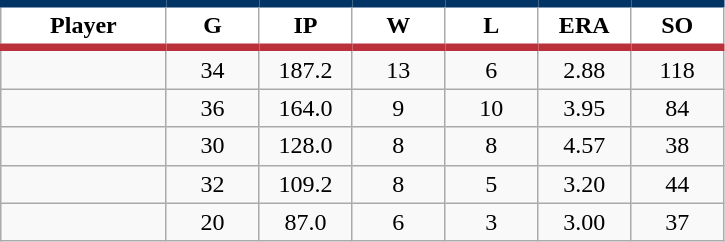<table class="wikitable sortable">
<tr>
<th style="background:#FFFFFF; border-top:#023465 5px solid; border-bottom:#ba313c 5px solid;" width="16%">Player</th>
<th style="background:#FFFFFF; border-top:#023465 5px solid; border-bottom:#ba313c 5px solid;" width="9%">G</th>
<th style="background:#FFFFFF; border-top:#023465 5px solid; border-bottom:#ba313c 5px solid;" width="9%">IP</th>
<th style="background:#FFFFFF; border-top:#023465 5px solid; border-bottom:#ba313c 5px solid;" width="9%">W</th>
<th style="background:#FFFFFF; border-top:#023465 5px solid; border-bottom:#ba313c 5px solid;" width="9%">L</th>
<th style="background:#FFFFFF; border-top:#023465 5px solid; border-bottom:#ba313c 5px solid;" width="9%">ERA</th>
<th style="background:#FFFFFF; border-top:#023465 5px solid; border-bottom:#ba313c 5px solid;" width="9%">SO</th>
</tr>
<tr align="center">
<td></td>
<td>34</td>
<td>187.2</td>
<td>13</td>
<td>6</td>
<td>2.88</td>
<td>118</td>
</tr>
<tr align="center">
<td></td>
<td>36</td>
<td>164.0</td>
<td>9</td>
<td>10</td>
<td>3.95</td>
<td>84</td>
</tr>
<tr align="center">
<td></td>
<td>30</td>
<td>128.0</td>
<td>8</td>
<td>8</td>
<td>4.57</td>
<td>38</td>
</tr>
<tr align="center">
<td></td>
<td>32</td>
<td>109.2</td>
<td>8</td>
<td>5</td>
<td>3.20</td>
<td>44</td>
</tr>
<tr align="center">
<td></td>
<td>20</td>
<td>87.0</td>
<td>6</td>
<td>3</td>
<td>3.00</td>
<td>37</td>
</tr>
</table>
